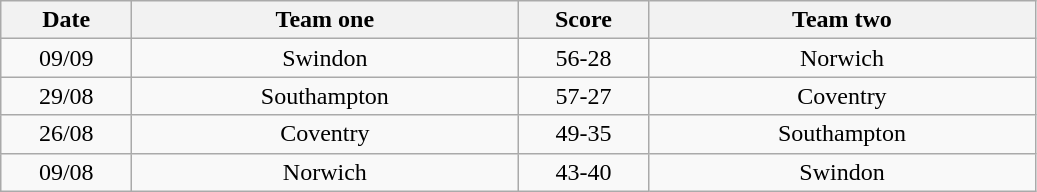<table class="wikitable" style="text-align: center">
<tr>
<th width=80>Date</th>
<th width=250>Team one</th>
<th width=80>Score</th>
<th width=250>Team two</th>
</tr>
<tr>
<td>09/09</td>
<td>Swindon</td>
<td>56-28</td>
<td>Norwich</td>
</tr>
<tr>
<td>29/08</td>
<td>Southampton</td>
<td>57-27</td>
<td>Coventry</td>
</tr>
<tr>
<td>26/08</td>
<td>Coventry</td>
<td>49-35</td>
<td>Southampton</td>
</tr>
<tr>
<td>09/08</td>
<td>Norwich</td>
<td>43-40</td>
<td>Swindon</td>
</tr>
</table>
